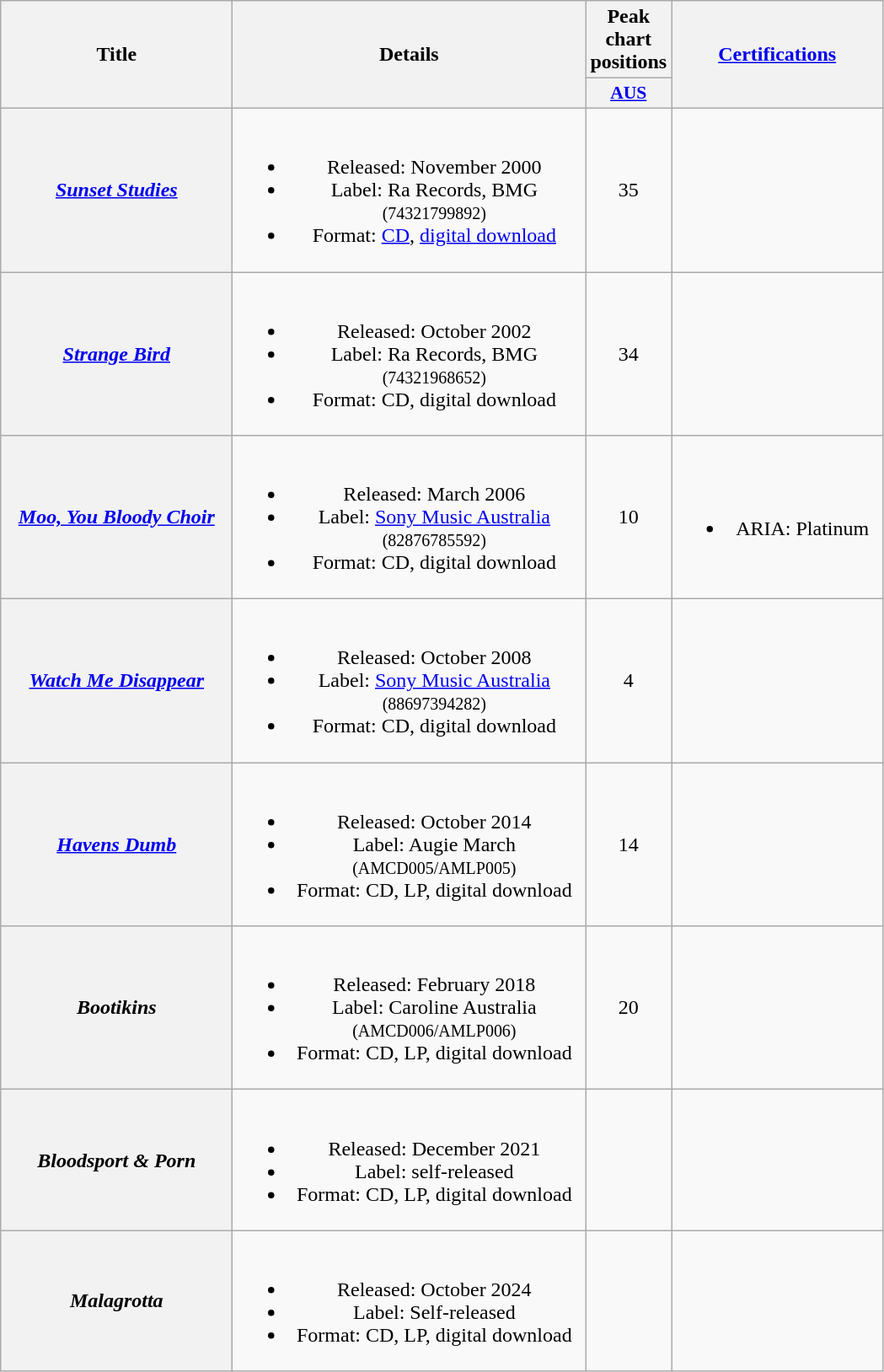<table class="wikitable plainrowheaders" style="text-align:center;" border="1">
<tr>
<th scope="col" rowspan="2" style="width:11em;">Title</th>
<th scope="col" rowspan="2" style="width:17em;">Details</th>
<th scope="col" colspan="1">Peak chart positions</th>
<th scope="col" rowspan="2" style="width:10em;"><a href='#'>Certifications</a></th>
</tr>
<tr>
<th scope="col" style="width:3em;font-size:90%;"><a href='#'>AUS</a><br></th>
</tr>
<tr>
<th scope="row"><em><a href='#'>Sunset Studies</a></em></th>
<td><br><ul><li>Released: November 2000</li><li>Label: Ra Records, BMG <small>(74321799892)</small></li><li>Format: <a href='#'>CD</a>, <a href='#'>digital download</a></li></ul></td>
<td>35</td>
<td></td>
</tr>
<tr>
<th scope="row"><em><a href='#'>Strange Bird</a></em></th>
<td><br><ul><li>Released: October 2002</li><li>Label: Ra Records, BMG <small>(74321968652)</small></li><li>Format: CD, digital download</li></ul></td>
<td>34</td>
<td></td>
</tr>
<tr>
<th scope="row"><em><a href='#'>Moo, You Bloody Choir</a></em></th>
<td><br><ul><li>Released: March 2006</li><li>Label: <a href='#'>Sony Music Australia</a> <small>(82876785592)</small></li><li>Format: CD, digital download</li></ul></td>
<td>10</td>
<td><br><ul><li>ARIA: Platinum</li></ul></td>
</tr>
<tr>
<th scope="row"><em><a href='#'>Watch Me Disappear</a></em></th>
<td><br><ul><li>Released: October 2008</li><li>Label: <a href='#'>Sony Music Australia</a> <small>(88697394282)</small></li><li>Format: CD, digital download</li></ul></td>
<td>4</td>
<td></td>
</tr>
<tr>
<th scope="row"><em><a href='#'>Havens Dumb</a></em></th>
<td><br><ul><li>Released: October 2014</li><li>Label: Augie March <small>(AMCD005/AMLP005)</small></li><li>Format: CD, LP, digital download</li></ul></td>
<td>14</td>
<td></td>
</tr>
<tr>
<th scope="row"><em>Bootikins</em></th>
<td><br><ul><li>Released: February 2018</li><li>Label: Caroline Australia <small>(AMCD006/AMLP006)</small></li><li>Format: CD, LP, digital download</li></ul></td>
<td>20</td>
<td></td>
</tr>
<tr>
<th scope="row"><em>Bloodsport & Porn</em></th>
<td><br><ul><li>Released: December 2021</li><li>Label: self-released</li><li>Format: CD, LP, digital download</li></ul></td>
<td></td>
<td></td>
</tr>
<tr>
<th><em>Malagrotta</em></th>
<td><br><ul><li>Released: October 2024</li><li>Label: Self-released</li><li>Format: CD, LP, digital download</li></ul></td>
<td></td>
<td></td>
</tr>
</table>
